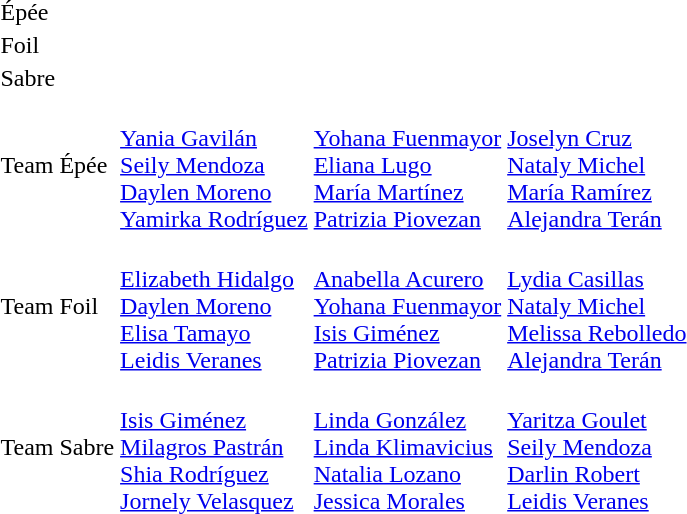<table>
<tr>
<td>Épée</td>
<td></td>
<td></td>
<td><br></td>
</tr>
<tr>
<td>Foil</td>
<td></td>
<td></td>
<td><br></td>
</tr>
<tr>
<td>Sabre</td>
<td></td>
<td></td>
<td><br></td>
</tr>
<tr>
<td>Team Épée</td>
<td><br><a href='#'>Yania Gavilán</a><br><a href='#'>Seily Mendoza</a><br><a href='#'>Daylen Moreno</a><br><a href='#'>Yamirka Rodríguez</a></td>
<td><br><a href='#'>Yohana Fuenmayor</a><br><a href='#'>Eliana Lugo</a><br><a href='#'>María Martínez</a><br><a href='#'>Patrizia Piovezan</a></td>
<td><br><a href='#'>Joselyn Cruz</a><br><a href='#'>Nataly Michel</a><br><a href='#'>María Ramírez</a><br><a href='#'>Alejandra Terán</a></td>
</tr>
<tr>
<td>Team Foil</td>
<td><br><a href='#'>Elizabeth Hidalgo</a><br><a href='#'>Daylen Moreno</a><br><a href='#'>Elisa Tamayo</a><br><a href='#'>Leidis Veranes</a></td>
<td><br><a href='#'>Anabella Acurero</a><br><a href='#'>Yohana Fuenmayor</a><br><a href='#'>Isis Giménez</a><br><a href='#'>Patrizia Piovezan</a></td>
<td><br><a href='#'>Lydia Casillas</a><br><a href='#'>Nataly Michel</a><br><a href='#'>Melissa Rebolledo</a><br><a href='#'>Alejandra Terán</a></td>
</tr>
<tr>
<td>Team Sabre</td>
<td><br><a href='#'>Isis Giménez</a><br><a href='#'>Milagros Pastrán</a><br><a href='#'>Shia Rodríguez</a><br><a href='#'>Jornely Velasquez</a></td>
<td><br><a href='#'>Linda González</a><br><a href='#'>Linda Klimavicius</a><br><a href='#'>Natalia Lozano</a><br><a href='#'>Jessica Morales</a></td>
<td><br><a href='#'>Yaritza Goulet</a><br><a href='#'>Seily Mendoza</a><br><a href='#'>Darlin Robert</a><br><a href='#'>Leidis Veranes</a></td>
</tr>
</table>
